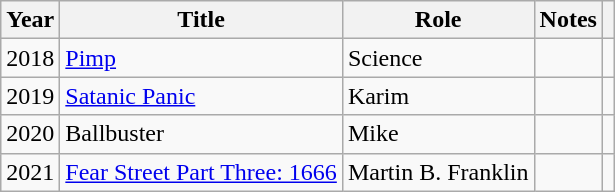<table class="wikitable sortable">
<tr>
<th>Year</th>
<th>Title</th>
<th>Role</th>
<th>Notes</th>
<th></th>
</tr>
<tr>
<td>2018</td>
<td><a href='#'>Pimp</a></td>
<td>Science</td>
<td></td>
<td></td>
</tr>
<tr>
<td>2019</td>
<td><a href='#'>Satanic Panic</a></td>
<td>Karim</td>
<td></td>
<td></td>
</tr>
<tr>
<td>2020</td>
<td>Ballbuster</td>
<td>Mike</td>
<td></td>
<td></td>
</tr>
<tr>
<td>2021</td>
<td><a href='#'>Fear Street Part Three: 1666</a></td>
<td>Martin B. Franklin</td>
<td></td>
<td></td>
</tr>
</table>
